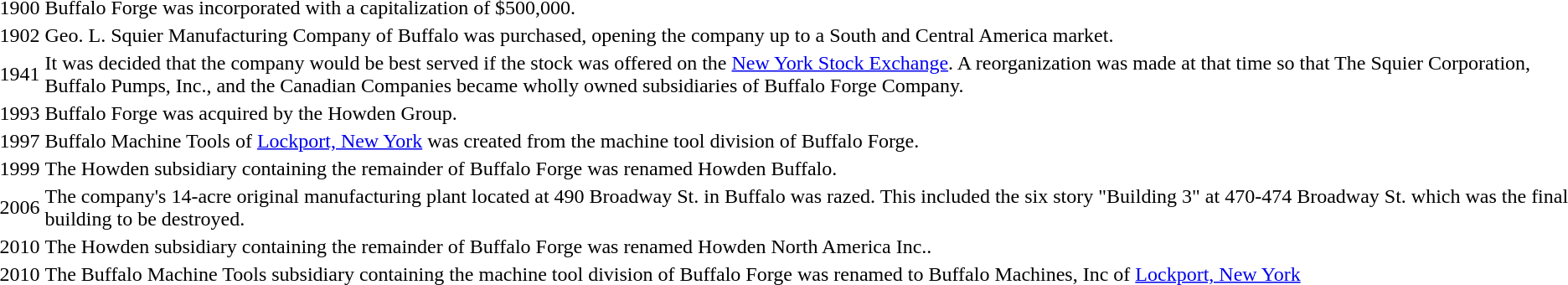<table>
<tr>
<td>1900</td>
<td>Buffalo Forge was incorporated with a capitalization of $500,000.</td>
</tr>
<tr>
<td>1902</td>
<td>Geo. L. Squier Manufacturing Company of Buffalo was purchased, opening the company up to a South and Central America market.</td>
</tr>
<tr>
<td>1941</td>
<td>It was decided that the company would be best served if the stock was offered on the <a href='#'>New York Stock Exchange</a>. A reorganization was made at that time so that The Squier Corporation, Buffalo Pumps, Inc., and the Canadian Companies became wholly owned subsidiaries of Buffalo Forge Company.</td>
</tr>
<tr>
<td>1993</td>
<td>Buffalo Forge was acquired by the Howden Group.</td>
</tr>
<tr>
<td>1997</td>
<td>Buffalo Machine Tools of <a href='#'>Lockport, New York</a> was created from the machine tool division of Buffalo Forge.</td>
</tr>
<tr>
<td>1999</td>
<td>The Howden subsidiary containing the remainder of Buffalo Forge was renamed Howden Buffalo.</td>
</tr>
<tr>
<td>2006</td>
<td>The company's 14-acre original manufacturing plant located at 490 Broadway St. in Buffalo was razed. This included the six story "Building 3" at 470-474 Broadway St. which was the final building to be destroyed.</td>
</tr>
<tr>
<td>2010</td>
<td>The Howden subsidiary containing the remainder of Buffalo Forge was renamed Howden North America Inc..</td>
</tr>
<tr>
<td>2010</td>
<td>The Buffalo Machine Tools subsidiary containing the machine tool division of Buffalo Forge was renamed to Buffalo Machines, Inc of <a href='#'>Lockport, New York</a></td>
</tr>
<tr>
</tr>
</table>
